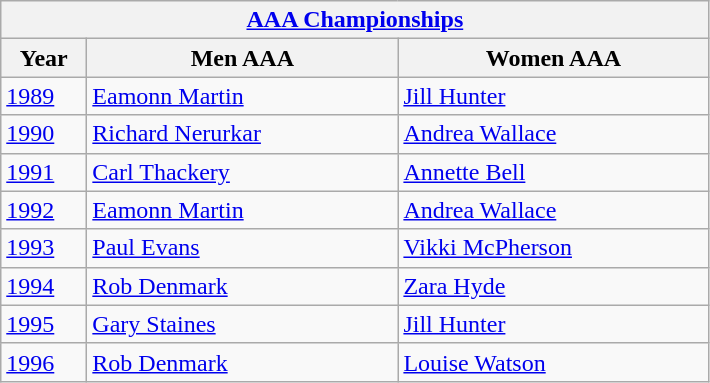<table class="wikitable">
<tr>
<th colspan="3"><a href='#'>AAA Championships</a></th>
</tr>
<tr>
<th width=50>Year</th>
<th width=200>Men AAA</th>
<th width=200>Women AAA</th>
</tr>
<tr>
<td><a href='#'>1989</a></td>
<td><a href='#'>Eamonn Martin</a></td>
<td><a href='#'>Jill Hunter</a></td>
</tr>
<tr>
<td><a href='#'>1990</a></td>
<td><a href='#'>Richard Nerurkar</a></td>
<td><a href='#'>Andrea Wallace</a></td>
</tr>
<tr>
<td><a href='#'>1991</a></td>
<td><a href='#'>Carl Thackery</a></td>
<td><a href='#'>Annette Bell</a></td>
</tr>
<tr>
<td><a href='#'>1992</a></td>
<td><a href='#'>Eamonn Martin</a></td>
<td><a href='#'>Andrea Wallace</a></td>
</tr>
<tr>
<td><a href='#'>1993</a></td>
<td><a href='#'>Paul Evans</a></td>
<td><a href='#'>Vikki McPherson</a></td>
</tr>
<tr>
<td><a href='#'>1994</a></td>
<td><a href='#'>Rob Denmark</a></td>
<td><a href='#'>Zara Hyde</a></td>
</tr>
<tr>
<td><a href='#'>1995</a></td>
<td><a href='#'>Gary Staines</a></td>
<td><a href='#'>Jill Hunter</a></td>
</tr>
<tr>
<td><a href='#'>1996</a></td>
<td><a href='#'>Rob Denmark</a></td>
<td><a href='#'>Louise Watson</a></td>
</tr>
</table>
